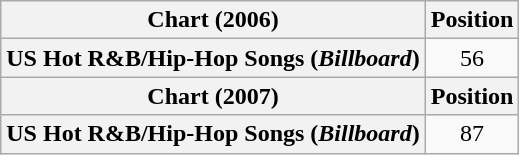<table class="wikitable plainrowheaders" style="text-align:center">
<tr>
<th scope="col">Chart (2006)</th>
<th scope="col">Position</th>
</tr>
<tr>
<th scope="row">US Hot R&B/Hip-Hop Songs (<em>Billboard</em>)</th>
<td>56</td>
</tr>
<tr>
<th scope="col">Chart (2007)</th>
<th scope="col">Position</th>
</tr>
<tr>
<th scope="row">US Hot R&B/Hip-Hop Songs (<em>Billboard</em>)</th>
<td>87</td>
</tr>
</table>
